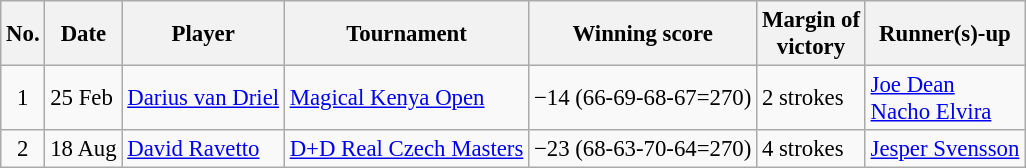<table class="wikitable" style="font-size:95%;">
<tr>
<th>No.</th>
<th>Date</th>
<th>Player</th>
<th>Tournament</th>
<th>Winning score</th>
<th>Margin of<br>victory</th>
<th>Runner(s)-up</th>
</tr>
<tr>
<td align=center>1</td>
<td>25 Feb</td>
<td> <a href='#'>Darius van Driel</a></td>
<td><a href='#'>Magical Kenya Open</a></td>
<td>−14 (66-69-68-67=270)</td>
<td>2 strokes</td>
<td> <a href='#'>Joe Dean</a><br> <a href='#'>Nacho Elvira</a></td>
</tr>
<tr>
<td align=center>2</td>
<td>18 Aug</td>
<td> <a href='#'>David Ravetto</a></td>
<td><a href='#'>D+D Real Czech Masters</a></td>
<td>−23 (68-63-70-64=270)</td>
<td>4 strokes</td>
<td> <a href='#'>Jesper Svensson</a></td>
</tr>
</table>
